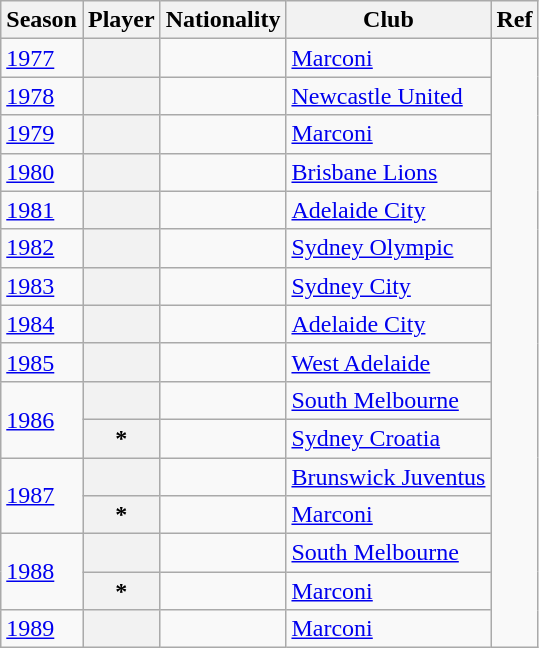<table class="sortable wikitable plainrowheaders">
<tr>
<th scope="col">Season</th>
<th scope="col">Player</th>
<th scope="col">Nationality</th>
<th scope="col">Club</th>
<th scope="col" class="unsortable">Ref</th>
</tr>
<tr>
<td><a href='#'>1977</a></td>
<th scope="row"></th>
<td></td>
<td><a href='#'>Marconi</a></td>
<td rowspan="16"></td>
</tr>
<tr>
<td><a href='#'>1978</a></td>
<th scope="row"></th>
<td></td>
<td><a href='#'>Newcastle United</a></td>
</tr>
<tr>
<td><a href='#'>1979</a></td>
<th scope="row"></th>
<td></td>
<td><a href='#'>Marconi</a></td>
</tr>
<tr>
<td><a href='#'>1980</a></td>
<th scope="row"></th>
<td></td>
<td><a href='#'>Brisbane Lions</a></td>
</tr>
<tr>
<td><a href='#'>1981</a></td>
<th scope="row"></th>
<td></td>
<td><a href='#'>Adelaide City</a></td>
</tr>
<tr>
<td><a href='#'>1982</a></td>
<th scope="row"></th>
<td></td>
<td><a href='#'>Sydney Olympic</a></td>
</tr>
<tr>
<td><a href='#'>1983</a></td>
<th scope="row"></th>
<td></td>
<td><a href='#'>Sydney City</a></td>
</tr>
<tr>
<td><a href='#'>1984</a></td>
<th scope="row"></th>
<td></td>
<td><a href='#'>Adelaide City</a></td>
</tr>
<tr>
<td><a href='#'>1985</a></td>
<th scope="row"></th>
<td></td>
<td><a href='#'>West Adelaide</a></td>
</tr>
<tr>
<td rowspan="2"><a href='#'>1986</a></td>
<th scope="row"> </th>
<td></td>
<td><a href='#'>South Melbourne</a></td>
</tr>
<tr>
<th scope="row">*</th>
<td></td>
<td><a href='#'>Sydney Croatia</a></td>
</tr>
<tr>
<td rowspan="2"><a href='#'>1987</a></td>
<th scope="row"></th>
<td></td>
<td><a href='#'>Brunswick Juventus</a></td>
</tr>
<tr>
<th scope="row">*</th>
<td></td>
<td><a href='#'>Marconi</a></td>
</tr>
<tr>
<td rowspan="2"><a href='#'>1988</a></td>
<th scope="row"></th>
<td></td>
<td><a href='#'>South Melbourne</a></td>
</tr>
<tr>
<th scope="row">* </th>
<td></td>
<td><a href='#'>Marconi</a></td>
</tr>
<tr>
<td><a href='#'>1989</a></td>
<th scope="row"></th>
<td></td>
<td><a href='#'>Marconi</a></td>
</tr>
</table>
